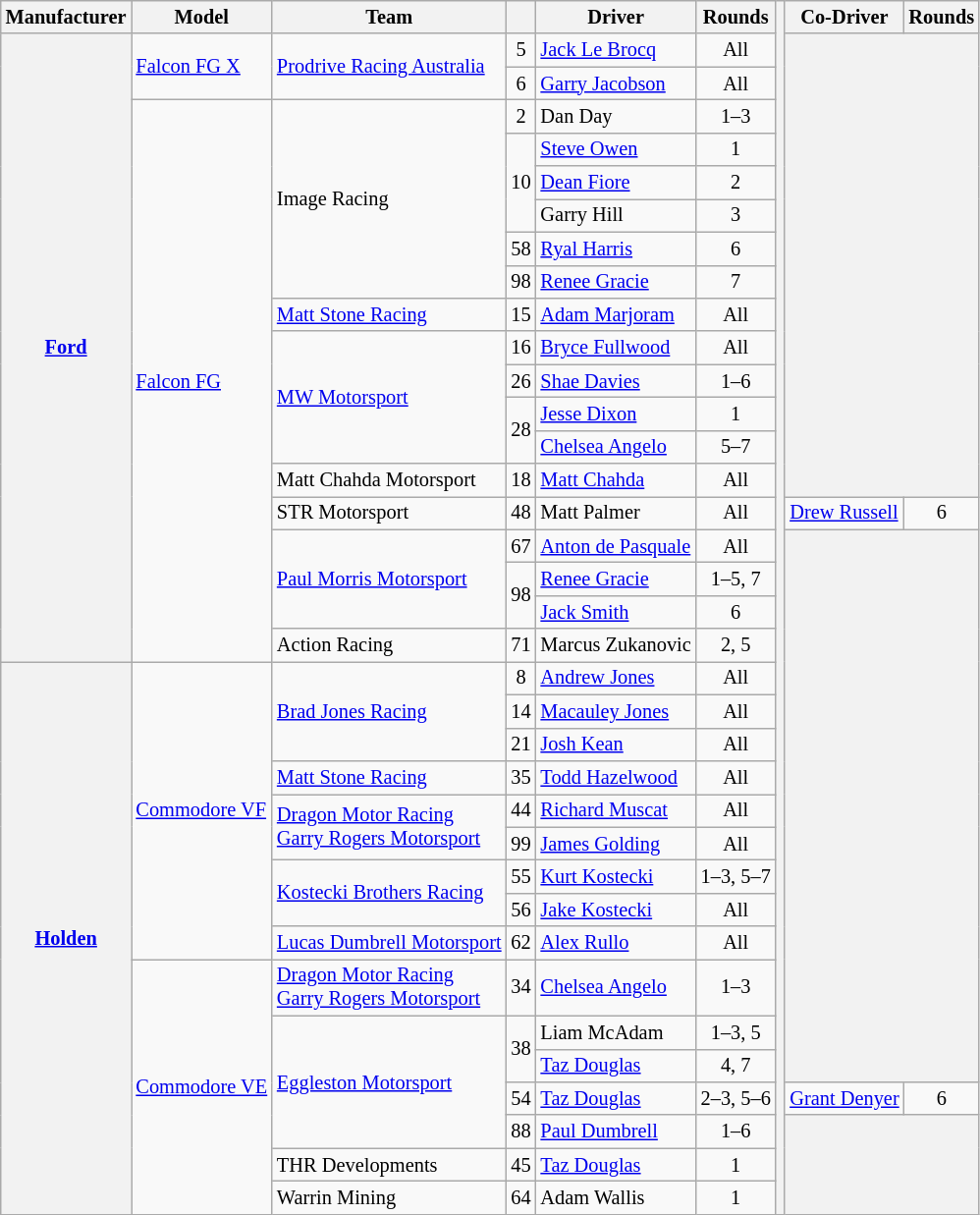<table class="wikitable" style="font-size: 85%">
<tr>
<th>Manufacturer</th>
<th>Model</th>
<th>Team</th>
<th valign="middle"></th>
<th>Driver</th>
<th>Rounds</th>
<th rowspan=36></th>
<th>Co-Driver</th>
<th>Rounds</th>
</tr>
<tr>
<th rowspan=19><a href='#'>Ford</a></th>
<td rowspan=2><a href='#'>Falcon FG X</a></td>
<td rowspan=2><a href='#'>Prodrive Racing Australia</a></td>
<td align="middle">5</td>
<td> <a href='#'>Jack Le Brocq</a></td>
<td align="center">All</td>
<th rowspan=14 colspan=2></th>
</tr>
<tr>
<td align="middle">6</td>
<td> <a href='#'>Garry Jacobson</a></td>
<td align="middle">All</td>
</tr>
<tr>
<td rowspan=17><a href='#'>Falcon FG</a></td>
<td rowspan=6>Image Racing</td>
<td align="middle">2</td>
<td> Dan Day</td>
<td align="center">1–3</td>
</tr>
<tr>
<td rowspan=3  align="center">10</td>
<td> <a href='#'>Steve Owen</a></td>
<td align="center">1</td>
</tr>
<tr>
<td> <a href='#'>Dean Fiore</a></td>
<td align="center">2</td>
</tr>
<tr>
<td> Garry Hill</td>
<td align="center">3</td>
</tr>
<tr>
<td align="middle">58</td>
<td> <a href='#'>Ryal Harris</a></td>
<td align="center">6</td>
</tr>
<tr>
<td align="middle">98</td>
<td> <a href='#'>Renee Gracie</a></td>
<td align="center">7</td>
</tr>
<tr>
<td><a href='#'>Matt Stone Racing</a></td>
<td align="middle">15</td>
<td> <a href='#'>Adam Marjoram</a></td>
<td align="center">All</td>
</tr>
<tr>
<td rowspan=4><a href='#'>MW Motorsport</a></td>
<td align="middle">16</td>
<td> <a href='#'>Bryce Fullwood</a></td>
<td align="center">All</td>
</tr>
<tr>
<td align="middle">26</td>
<td> <a href='#'>Shae Davies</a></td>
<td align="center">1–6</td>
</tr>
<tr>
<td rowspan="2" align="middle">28</td>
<td> <a href='#'>Jesse Dixon</a></td>
<td align="center">1</td>
</tr>
<tr>
<td> <a href='#'>Chelsea Angelo</a></td>
<td align="center">5–7</td>
</tr>
<tr>
<td>Matt Chahda Motorsport</td>
<td align="middle">18</td>
<td> <a href='#'>Matt Chahda</a></td>
<td align="center">All</td>
</tr>
<tr>
<td>STR Motorsport</td>
<td align="middle">48</td>
<td> Matt Palmer</td>
<td align="center">All</td>
<td> <a href='#'>Drew Russell</a></td>
<td align="center">6</td>
</tr>
<tr>
<td rowspan=3><a href='#'>Paul Morris Motorsport</a></td>
<td align="middle">67</td>
<td> <a href='#'>Anton de Pasquale</a></td>
<td align="center">All</td>
<th rowspan=16 colspan=2></th>
</tr>
<tr>
<td rowspan=2  align="middle">98</td>
<td> <a href='#'>Renee Gracie</a></td>
<td align="center">1–5, 7</td>
</tr>
<tr>
<td> <a href='#'>Jack Smith</a></td>
<td align="center">6</td>
</tr>
<tr>
<td>Action Racing</td>
<td align="middle">71</td>
<td> Marcus Zukanovic</td>
<td align="center">2, 5</td>
</tr>
<tr>
<th rowspan=16><a href='#'>Holden</a></th>
<td rowspan=9><a href='#'>Commodore VF</a></td>
<td rowspan=3><a href='#'>Brad Jones Racing</a></td>
<td align="middle">8</td>
<td> <a href='#'>Andrew Jones</a></td>
<td align="center">All</td>
</tr>
<tr>
<td align="middle">14</td>
<td> <a href='#'>Macauley Jones</a></td>
<td align="center">All</td>
</tr>
<tr>
<td align="middle">21</td>
<td> <a href='#'>Josh Kean</a></td>
<td align="center">All</td>
</tr>
<tr>
<td><a href='#'>Matt Stone Racing</a></td>
<td align="middle">35</td>
<td> <a href='#'>Todd Hazelwood</a></td>
<td align="center">All</td>
</tr>
<tr>
<td rowspan=2><a href='#'>Dragon Motor Racing</a><br><a href='#'>Garry Rogers Motorsport</a></td>
<td align="middle">44</td>
<td> <a href='#'>Richard Muscat</a></td>
<td align="center">All</td>
</tr>
<tr>
<td align="middle">99</td>
<td> <a href='#'>James Golding</a></td>
<td align="center">All</td>
</tr>
<tr>
<td rowspan=2><a href='#'>Kostecki Brothers Racing</a></td>
<td align="middle">55</td>
<td> <a href='#'>Kurt Kostecki</a></td>
<td align="center">1–3, 5–7</td>
</tr>
<tr>
<td align="middle">56</td>
<td> <a href='#'>Jake Kostecki</a></td>
<td align="center">All</td>
</tr>
<tr>
<td><a href='#'>Lucas Dumbrell Motorsport</a></td>
<td align="middle">62</td>
<td> <a href='#'>Alex Rullo</a></td>
<td align="center">All</td>
</tr>
<tr>
<td rowspan=7><a href='#'>Commodore VE</a></td>
<td><a href='#'>Dragon Motor Racing</a><br><a href='#'>Garry Rogers Motorsport</a></td>
<td align="middle">34</td>
<td> <a href='#'>Chelsea Angelo</a></td>
<td align="center">1–3</td>
</tr>
<tr>
<td rowspan=4><a href='#'>Eggleston Motorsport</a></td>
<td rowspan=2  align="middle">38</td>
<td> Liam McAdam</td>
<td align="center">1–3, 5</td>
</tr>
<tr>
<td> <a href='#'>Taz Douglas</a></td>
<td align="center">4, 7</td>
</tr>
<tr>
<td align="middle">54</td>
<td> <a href='#'>Taz Douglas</a></td>
<td align="center">2–3, 5–6</td>
<td> <a href='#'>Grant Denyer</a></td>
<td align="center">6</td>
</tr>
<tr>
<td align="middle">88</td>
<td> <a href='#'>Paul Dumbrell</a></td>
<td align="center">1–6</td>
<th rowspan=3 colspan=2></th>
</tr>
<tr>
<td>THR Developments</td>
<td align="middle">45</td>
<td> <a href='#'>Taz Douglas</a></td>
<td align="center">1</td>
</tr>
<tr>
<td>Warrin Mining</td>
<td align="middle">64</td>
<td> Adam Wallis</td>
<td align="center">1</td>
</tr>
</table>
